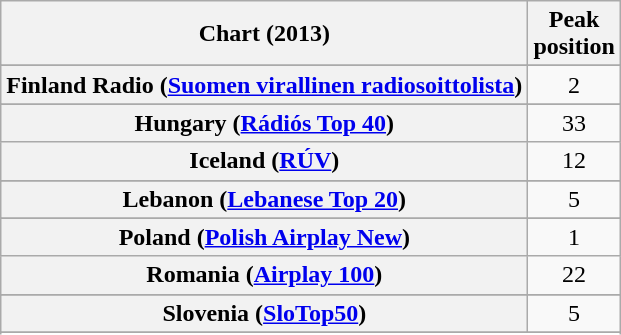<table class="wikitable plainrowheaders sortable" style="text-align:center">
<tr>
<th>Chart (2013)</th>
<th>Peak<br>position</th>
</tr>
<tr>
</tr>
<tr>
</tr>
<tr>
</tr>
<tr>
</tr>
<tr>
</tr>
<tr>
</tr>
<tr>
</tr>
<tr>
<th scope="row">Finland Radio (<a href='#'>Suomen virallinen radiosoittolista</a>)</th>
<td>2</td>
</tr>
<tr>
</tr>
<tr>
</tr>
<tr>
<th scope="row">Hungary (<a href='#'>Rádiós Top 40</a>)</th>
<td style="text-align:center;">33</td>
</tr>
<tr>
<th scope="row">Iceland (<a href='#'>RÚV</a>)</th>
<td style="text-align:center;">12</td>
</tr>
<tr>
</tr>
<tr>
</tr>
<tr>
<th scope="row">Lebanon (<a href='#'>Lebanese Top 20</a>)</th>
<td style="text-align:center;">5</td>
</tr>
<tr>
</tr>
<tr>
</tr>
<tr>
</tr>
<tr>
<th scope="row">Poland (<a href='#'>Polish Airplay New</a>)</th>
<td align="center">1</td>
</tr>
<tr>
<th scope="row">Romania (<a href='#'>Airplay 100</a>)</th>
<td style="text-align:center;">22</td>
</tr>
<tr>
</tr>
<tr>
</tr>
<tr>
<th scope="row">Slovenia (<a href='#'>SloTop50</a>)</th>
<td align=center>5</td>
</tr>
<tr>
</tr>
<tr>
</tr>
<tr>
</tr>
<tr>
</tr>
<tr>
</tr>
<tr>
</tr>
<tr>
</tr>
<tr>
</tr>
<tr>
</tr>
</table>
